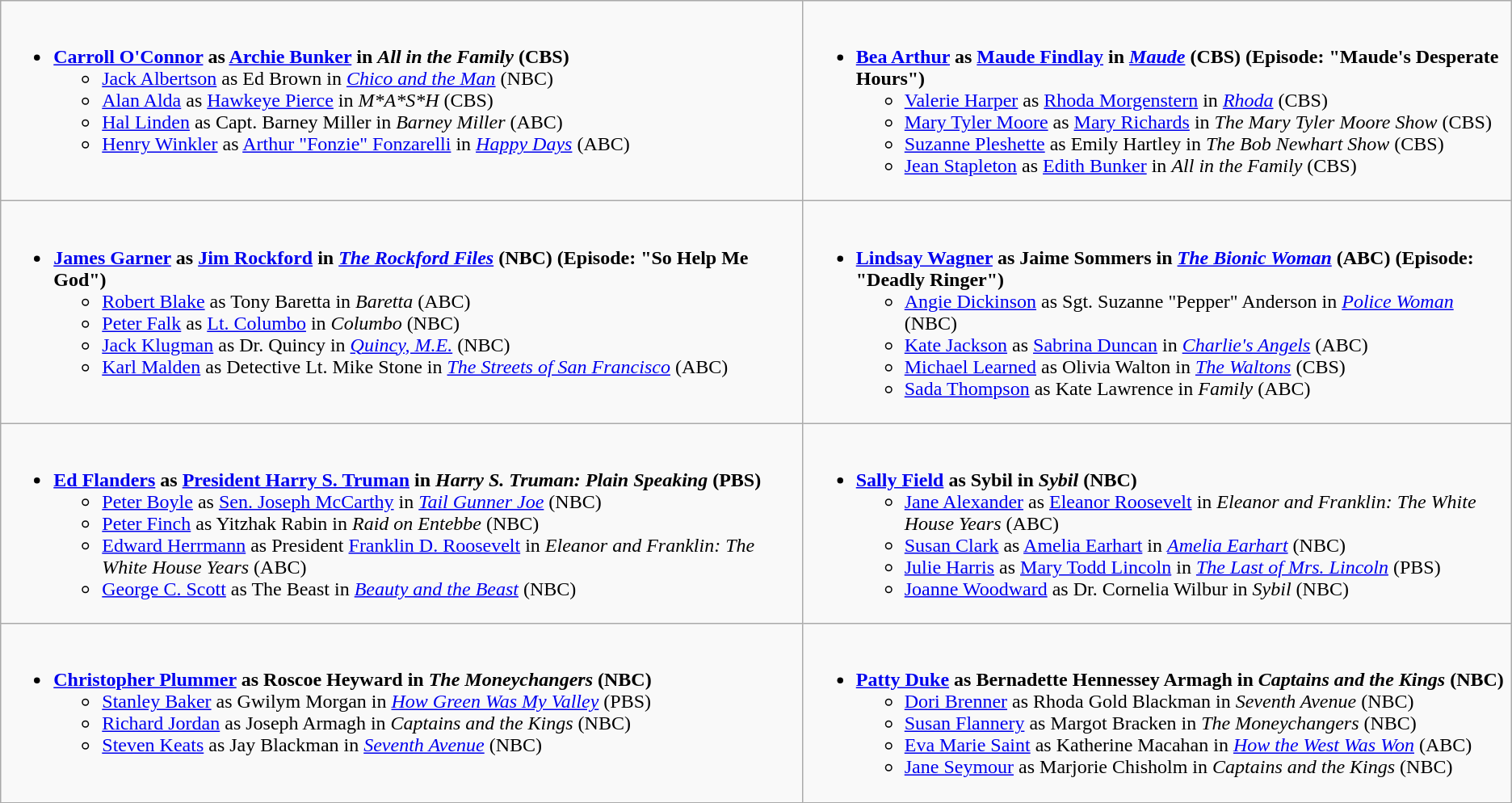<table class="wikitable">
<tr>
<td style="vertical-align:top;"><br><ul><li><strong><a href='#'>Carroll O'Connor</a> as <a href='#'>Archie Bunker</a> in <em>All in the Family</em> (CBS)</strong><ul><li><a href='#'>Jack Albertson</a> as Ed Brown in <em><a href='#'>Chico and the Man</a></em> (NBC)</li><li><a href='#'>Alan Alda</a> as <a href='#'>Hawkeye Pierce</a> in <em>M*A*S*H</em> (CBS)</li><li><a href='#'>Hal Linden</a> as Capt. Barney Miller in <em>Barney Miller</em> (ABC)</li><li><a href='#'>Henry Winkler</a> as <a href='#'>Arthur "Fonzie" Fonzarelli</a> in <em><a href='#'>Happy Days</a></em> (ABC)</li></ul></li></ul></td>
<td style="vertical-align:top;"><br><ul><li><strong><a href='#'>Bea Arthur</a> as <a href='#'>Maude Findlay</a> in <em><a href='#'>Maude</a></em> (CBS) (Episode: "Maude's Desperate Hours")</strong><ul><li><a href='#'>Valerie Harper</a> as <a href='#'>Rhoda Morgenstern</a> in <em><a href='#'>Rhoda</a></em> (CBS)</li><li><a href='#'>Mary Tyler Moore</a> as <a href='#'>Mary Richards</a> in <em>The Mary Tyler Moore Show</em> (CBS)</li><li><a href='#'>Suzanne Pleshette</a> as Emily Hartley in <em>The Bob Newhart Show</em> (CBS)</li><li><a href='#'>Jean Stapleton</a> as <a href='#'>Edith Bunker</a> in <em>All in the Family</em> (CBS)</li></ul></li></ul></td>
</tr>
<tr>
<td style="vertical-align:top;"><br><ul><li><strong><a href='#'>James Garner</a> as <a href='#'>Jim Rockford</a> in <em><a href='#'>The Rockford Files</a></em> (NBC) (Episode: "So Help Me God")</strong><ul><li><a href='#'>Robert Blake</a> as Tony Baretta in <em>Baretta</em> (ABC)</li><li><a href='#'>Peter Falk</a> as <a href='#'>Lt. Columbo</a> in <em>Columbo</em> (NBC)</li><li><a href='#'>Jack Klugman</a> as Dr. Quincy in <em><a href='#'>Quincy, M.E.</a></em> (NBC)</li><li><a href='#'>Karl Malden</a> as Detective Lt. Mike Stone in <em><a href='#'>The Streets of San Francisco</a></em> (ABC)</li></ul></li></ul></td>
<td style="vertical-align:top;"><br><ul><li><strong><a href='#'>Lindsay Wagner</a> as Jaime Sommers in <em><a href='#'>The Bionic Woman</a></em> (ABC) (Episode: "Deadly Ringer")</strong><ul><li><a href='#'>Angie Dickinson</a> as Sgt. Suzanne "Pepper" Anderson in <em><a href='#'>Police Woman</a></em> (NBC)</li><li><a href='#'>Kate Jackson</a> as <a href='#'>Sabrina Duncan</a> in <em><a href='#'>Charlie's Angels</a></em> (ABC)</li><li><a href='#'>Michael Learned</a> as Olivia Walton in <em><a href='#'>The Waltons</a></em> (CBS)</li><li><a href='#'>Sada Thompson</a> as Kate Lawrence in <em>Family</em> (ABC)</li></ul></li></ul></td>
</tr>
<tr>
<td style="vertical-align:top;"><br><ul><li><strong><a href='#'>Ed Flanders</a> as <a href='#'>President Harry S. Truman</a> in <em>Harry S. Truman: Plain Speaking</em> (PBS)</strong><ul><li><a href='#'>Peter Boyle</a> as <a href='#'>Sen. Joseph McCarthy</a> in <em><a href='#'>Tail Gunner Joe</a></em> (NBC)</li><li><a href='#'>Peter Finch</a> as Yitzhak Rabin in <em>Raid on Entebbe</em> (NBC)</li><li><a href='#'>Edward Herrmann</a> as President <a href='#'>Franklin D. Roosevelt</a> in <em>Eleanor and Franklin: The White House Years</em> (ABC)</li><li><a href='#'>George C. Scott</a> as The Beast in <em><a href='#'>Beauty and the Beast</a></em> (NBC)</li></ul></li></ul></td>
<td style="vertical-align:top;"><br><ul><li><strong><a href='#'>Sally Field</a> as Sybil in <em>Sybil</em> (NBC)</strong><ul><li><a href='#'>Jane Alexander</a> as <a href='#'>Eleanor Roosevelt</a> in <em>Eleanor and Franklin: The White House Years</em> (ABC)</li><li><a href='#'>Susan Clark</a> as <a href='#'>Amelia Earhart</a> in <em><a href='#'>Amelia Earhart</a></em> (NBC)</li><li><a href='#'>Julie Harris</a> as <a href='#'>Mary Todd Lincoln</a> in <em><a href='#'>The Last of Mrs. Lincoln</a></em> (PBS)</li><li><a href='#'>Joanne Woodward</a> as Dr. Cornelia Wilbur in <em>Sybil</em> (NBC)</li></ul></li></ul></td>
</tr>
<tr>
<td style="vertical-align:top;"><br><ul><li><strong><a href='#'>Christopher Plummer</a> as Roscoe Heyward in <em>The Moneychangers</em> (NBC)</strong><ul><li><a href='#'>Stanley Baker</a> as Gwilym Morgan in <em><a href='#'>How Green Was My Valley</a></em> (PBS)</li><li><a href='#'>Richard Jordan</a> as Joseph Armagh in <em>Captains and the Kings</em> (NBC)</li><li><a href='#'>Steven Keats</a> as Jay Blackman in <em><a href='#'>Seventh Avenue</a></em> (NBC)</li></ul></li></ul></td>
<td style="vertical-align:top;"><br><ul><li><strong><a href='#'>Patty Duke</a> as Bernadette Hennessey Armagh in <em>Captains and the Kings</em> (NBC)</strong><ul><li><a href='#'>Dori Brenner</a> as Rhoda Gold Blackman in <em>Seventh Avenue</em> (NBC)</li><li><a href='#'>Susan Flannery</a> as Margot Bracken in <em>The Moneychangers</em> (NBC)</li><li><a href='#'>Eva Marie Saint</a> as Katherine Macahan in <em><a href='#'>How the West Was Won</a></em> (ABC)</li><li><a href='#'>Jane Seymour</a> as Marjorie Chisholm in <em>Captains and the Kings</em> (NBC)</li></ul></li></ul></td>
</tr>
</table>
